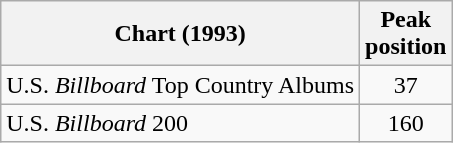<table class="wikitable">
<tr>
<th>Chart (1993)</th>
<th>Peak<br>position</th>
</tr>
<tr>
<td>U.S. <em>Billboard</em> Top Country Albums</td>
<td align="center">37</td>
</tr>
<tr>
<td>U.S. <em>Billboard</em> 200</td>
<td align="center">160</td>
</tr>
</table>
